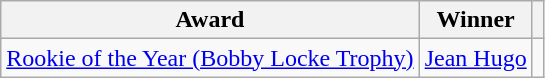<table class="wikitable">
<tr>
<th>Award</th>
<th>Winner</th>
<th></th>
</tr>
<tr>
<td><a href='#'>Rookie of the Year (Bobby Locke Trophy)</a></td>
<td> <a href='#'>Jean Hugo</a></td>
<td></td>
</tr>
</table>
